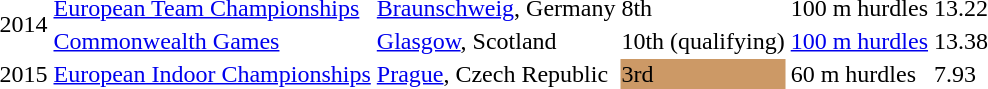<table>
<tr>
<td rowspan=2>2014</td>
<td><a href='#'>European Team Championships</a></td>
<td><a href='#'>Braunschweig</a>, Germany</td>
<td>8th</td>
<td>100 m hurdles</td>
<td>13.22</td>
</tr>
<tr>
<td><a href='#'>Commonwealth Games</a></td>
<td><a href='#'>Glasgow</a>, Scotland</td>
<td>10th (qualifying)</td>
<td><a href='#'>100 m hurdles</a></td>
<td>13.38</td>
</tr>
<tr>
<td>2015</td>
<td><a href='#'>European Indoor Championships</a></td>
<td><a href='#'>Prague</a>, Czech Republic</td>
<td bgcolor=cc9966>3rd</td>
<td>60 m hurdles</td>
<td>7.93</td>
</tr>
</table>
